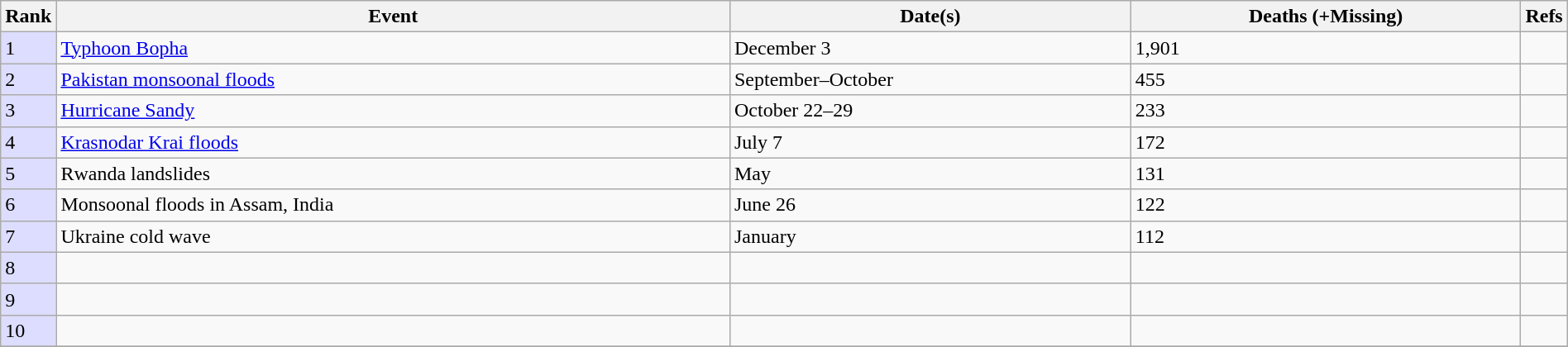<table class="wikitable sortable" style="width:100%;">
<tr>
<th scope="col" style="width:2%; text-align:center;">Rank</th>
<th scope="col" text-align:center;">Event</th>
<th scope="col" text-align:center;">Date(s)</th>
<th scope="col" text-align:center;">Deaths (+Missing)</th>
<th scope="col" style="width:2%; text-align:center;">Refs</th>
</tr>
<tr>
<td style="background:#DDDDFF">1</td>
<td><a href='#'>Typhoon Bopha</a></td>
<td>December 3</td>
<td>1,901</td>
<td></td>
</tr>
<tr>
<td style="background:#DDDDFF">2</td>
<td><a href='#'>Pakistan monsoonal floods</a></td>
<td>September–October</td>
<td>455</td>
<td></td>
</tr>
<tr>
<td style="background:#DDDDFF">3</td>
<td><a href='#'>Hurricane Sandy</a></td>
<td>October 22–29</td>
<td>233</td>
<td></td>
</tr>
<tr>
<td style="background:#DDDDFF">4</td>
<td><a href='#'>Krasnodar Krai floods</a></td>
<td>July 7</td>
<td>172</td>
<td></td>
</tr>
<tr>
<td style="background:#DDDDFF">5</td>
<td>Rwanda landslides</td>
<td>May</td>
<td>131</td>
<td></td>
</tr>
<tr>
<td style="background:#DDDDFF">6</td>
<td>Monsoonal floods in Assam, India</td>
<td>June 26</td>
<td>122</td>
<td></td>
</tr>
<tr>
<td style="background:#DDDDFF">7</td>
<td>Ukraine cold wave</td>
<td>January</td>
<td>112</td>
<td></td>
</tr>
<tr>
<td style="background:#DDDDFF">8</td>
<td></td>
<td></td>
<td></td>
<td></td>
</tr>
<tr>
<td style="background:#DDDDFF">9</td>
<td></td>
<td></td>
<td></td>
<td></td>
</tr>
<tr>
<td style="background:#DDDDFF">10</td>
<td></td>
<td></td>
<td></td>
<td></td>
</tr>
<tr>
</tr>
</table>
